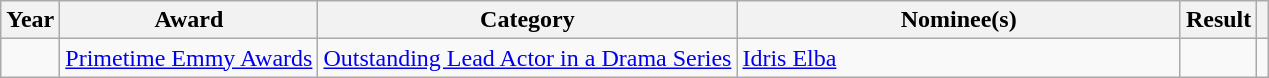<table class="wikitable plainrowheaders sortable">
<tr>
<th scope="col">Year</th>
<th scope="col">Award</th>
<th scope="col">Category</th>
<th scope="col" style="width:35%;">Nominee(s)</th>
<th scope="col">Result</th>
<th scope="col" class="unsortable"></th>
</tr>
<tr>
<td></td>
<td><a href='#'>Primetime Emmy Awards</a></td>
<td><a href='#'>Outstanding Lead Actor in a Drama Series</a></td>
<td><a href='#'>Idris Elba</a></td>
<td></td>
<td style="text-align:center;"></td>
</tr>
</table>
